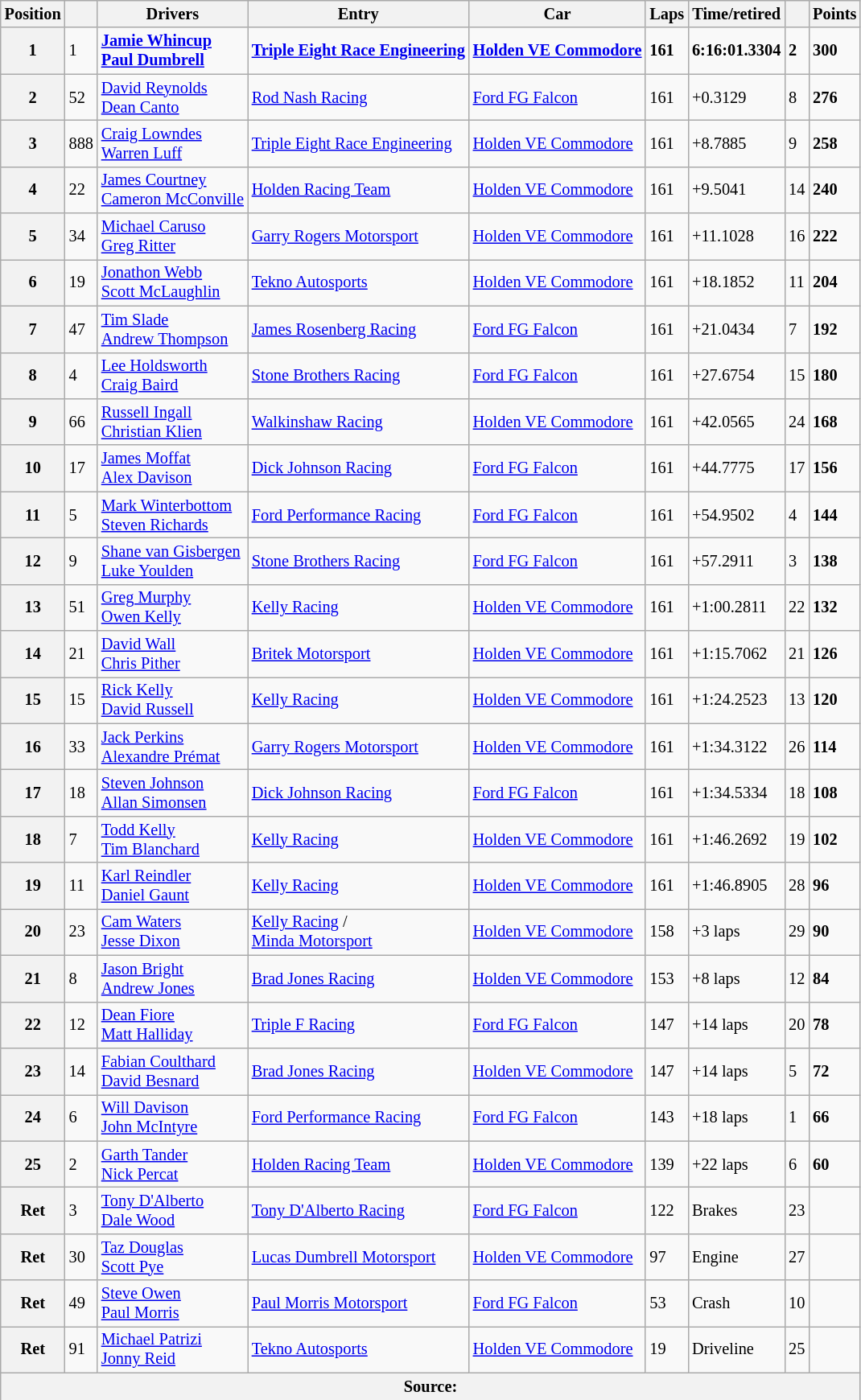<table class="wikitable" style="font-size: 85%;">
<tr>
<th>Position</th>
<th></th>
<th>Drivers</th>
<th>Entry</th>
<th>Car</th>
<th>Laps</th>
<th>Time/retired</th>
<th></th>
<th>Points</th>
</tr>
<tr>
<th>1</th>
<td>1</td>
<td> <strong><a href='#'>Jamie Whincup</a></strong><br> <strong><a href='#'>Paul Dumbrell</a></strong></td>
<td><strong><a href='#'>Triple Eight Race Engineering</a></strong></td>
<td><strong><a href='#'>Holden VE Commodore</a></strong></td>
<td><strong>161</strong></td>
<td><strong>6:16:01.3304</strong></td>
<td><strong>2</strong></td>
<td><strong>300</strong></td>
</tr>
<tr>
<th>2</th>
<td>52</td>
<td> <a href='#'>David Reynolds</a><br> <a href='#'>Dean Canto</a></td>
<td><a href='#'>Rod Nash Racing</a></td>
<td><a href='#'>Ford FG Falcon</a></td>
<td>161</td>
<td>+0.3129</td>
<td>8</td>
<td><strong>276</strong></td>
</tr>
<tr>
<th>3</th>
<td>888</td>
<td> <a href='#'>Craig Lowndes</a><br> <a href='#'>Warren Luff</a></td>
<td><a href='#'>Triple Eight Race Engineering</a></td>
<td><a href='#'>Holden VE Commodore</a></td>
<td>161</td>
<td>+8.7885</td>
<td>9</td>
<td><strong>258</strong></td>
</tr>
<tr>
<th>4</th>
<td>22</td>
<td> <a href='#'>James Courtney</a><br> <a href='#'>Cameron McConville</a></td>
<td><a href='#'>Holden Racing Team</a></td>
<td><a href='#'>Holden VE Commodore</a></td>
<td>161</td>
<td>+9.5041</td>
<td>14</td>
<td><strong>240</strong></td>
</tr>
<tr>
<th>5</th>
<td>34</td>
<td> <a href='#'>Michael Caruso</a><br> <a href='#'>Greg Ritter</a></td>
<td><a href='#'>Garry Rogers Motorsport</a></td>
<td><a href='#'>Holden VE Commodore</a></td>
<td>161</td>
<td>+11.1028</td>
<td>16</td>
<td><strong>222</strong></td>
</tr>
<tr>
<th>6</th>
<td>19</td>
<td> <a href='#'>Jonathon Webb</a><br> <a href='#'>Scott McLaughlin</a></td>
<td><a href='#'>Tekno Autosports</a></td>
<td><a href='#'>Holden VE Commodore</a></td>
<td>161</td>
<td>+18.1852</td>
<td>11</td>
<td><strong>204</strong></td>
</tr>
<tr>
<th>7</th>
<td>47</td>
<td> <a href='#'>Tim Slade</a><br> <a href='#'>Andrew Thompson</a></td>
<td><a href='#'>James Rosenberg Racing</a></td>
<td><a href='#'>Ford FG Falcon</a></td>
<td>161</td>
<td>+21.0434</td>
<td>7</td>
<td><strong>192</strong></td>
</tr>
<tr>
<th>8</th>
<td>4</td>
<td> <a href='#'>Lee Holdsworth</a><br> <a href='#'>Craig Baird</a></td>
<td><a href='#'>Stone Brothers Racing</a></td>
<td><a href='#'>Ford FG Falcon</a></td>
<td>161</td>
<td>+27.6754</td>
<td>15</td>
<td><strong>180</strong></td>
</tr>
<tr>
<th>9</th>
<td>66</td>
<td> <a href='#'>Russell Ingall</a><br> <a href='#'>Christian Klien</a></td>
<td><a href='#'>Walkinshaw Racing</a></td>
<td><a href='#'>Holden VE Commodore</a></td>
<td>161</td>
<td>+42.0565</td>
<td>24</td>
<td><strong>168</strong></td>
</tr>
<tr>
<th>10</th>
<td>17</td>
<td> <a href='#'>James Moffat</a><br> <a href='#'>Alex Davison</a></td>
<td><a href='#'>Dick Johnson Racing</a></td>
<td><a href='#'>Ford FG Falcon</a></td>
<td>161</td>
<td>+44.7775</td>
<td>17</td>
<td><strong>156</strong></td>
</tr>
<tr>
<th>11</th>
<td>5</td>
<td> <a href='#'>Mark Winterbottom</a><br> <a href='#'>Steven Richards</a></td>
<td><a href='#'>Ford Performance Racing</a></td>
<td><a href='#'>Ford FG Falcon</a></td>
<td>161</td>
<td>+54.9502</td>
<td>4</td>
<td><strong>144</strong></td>
</tr>
<tr>
<th>12</th>
<td>9</td>
<td> <a href='#'>Shane van Gisbergen</a><br> <a href='#'>Luke Youlden</a></td>
<td><a href='#'>Stone Brothers Racing</a></td>
<td><a href='#'>Ford FG Falcon</a></td>
<td>161</td>
<td>+57.2911</td>
<td>3</td>
<td><strong>138</strong></td>
</tr>
<tr>
<th>13</th>
<td>51</td>
<td> <a href='#'>Greg Murphy</a><br> <a href='#'>Owen Kelly</a></td>
<td><a href='#'>Kelly Racing</a></td>
<td><a href='#'>Holden VE Commodore</a></td>
<td>161</td>
<td>+1:00.2811</td>
<td>22</td>
<td><strong>132</strong></td>
</tr>
<tr>
<th>14</th>
<td>21</td>
<td> <a href='#'>David Wall</a><br> <a href='#'>Chris Pither</a></td>
<td><a href='#'>Britek Motorsport</a></td>
<td><a href='#'>Holden VE Commodore</a></td>
<td>161</td>
<td>+1:15.7062</td>
<td>21</td>
<td><strong>126</strong></td>
</tr>
<tr>
<th>15</th>
<td>15</td>
<td> <a href='#'>Rick Kelly</a><br> <a href='#'>David Russell</a></td>
<td><a href='#'>Kelly Racing</a></td>
<td><a href='#'>Holden VE Commodore</a></td>
<td>161</td>
<td>+1:24.2523</td>
<td>13</td>
<td><strong>120</strong></td>
</tr>
<tr>
<th>16</th>
<td>33</td>
<td> <a href='#'>Jack Perkins</a><br> <a href='#'>Alexandre Prémat</a></td>
<td><a href='#'>Garry Rogers Motorsport</a></td>
<td><a href='#'>Holden VE Commodore</a></td>
<td>161</td>
<td>+1:34.3122</td>
<td>26</td>
<td><strong>114</strong></td>
</tr>
<tr>
<th>17</th>
<td>18</td>
<td> <a href='#'>Steven Johnson</a><br> <a href='#'>Allan Simonsen</a></td>
<td><a href='#'>Dick Johnson Racing</a></td>
<td><a href='#'>Ford FG Falcon</a></td>
<td>161</td>
<td>+1:34.5334</td>
<td>18</td>
<td><strong>108</strong></td>
</tr>
<tr>
<th>18</th>
<td>7</td>
<td> <a href='#'>Todd Kelly</a><br> <a href='#'>Tim Blanchard</a></td>
<td><a href='#'>Kelly Racing</a></td>
<td><a href='#'>Holden VE Commodore</a></td>
<td>161</td>
<td>+1:46.2692</td>
<td>19</td>
<td><strong>102</strong></td>
</tr>
<tr>
<th>19</th>
<td>11</td>
<td> <a href='#'>Karl Reindler</a><br> <a href='#'>Daniel Gaunt</a></td>
<td><a href='#'>Kelly Racing</a></td>
<td><a href='#'>Holden VE Commodore</a></td>
<td>161</td>
<td>+1:46.8905</td>
<td>28</td>
<td><strong>96</strong></td>
</tr>
<tr>
<th>20</th>
<td>23</td>
<td> <a href='#'>Cam Waters</a><br> <a href='#'>Jesse Dixon</a></td>
<td><a href='#'>Kelly Racing</a> /<br><a href='#'>Minda Motorsport</a></td>
<td><a href='#'>Holden VE Commodore</a></td>
<td>158</td>
<td>+3 laps</td>
<td>29</td>
<td><strong>90</strong></td>
</tr>
<tr>
<th>21</th>
<td>8</td>
<td> <a href='#'>Jason Bright</a><br> <a href='#'>Andrew Jones</a></td>
<td><a href='#'>Brad Jones Racing</a></td>
<td><a href='#'>Holden VE Commodore</a></td>
<td>153</td>
<td>+8 laps</td>
<td>12</td>
<td><strong>84</strong></td>
</tr>
<tr>
<th>22</th>
<td>12</td>
<td> <a href='#'>Dean Fiore</a><br> <a href='#'>Matt Halliday</a></td>
<td><a href='#'>Triple F Racing</a></td>
<td><a href='#'>Ford FG Falcon</a></td>
<td>147</td>
<td>+14 laps</td>
<td>20</td>
<td><strong>78</strong></td>
</tr>
<tr>
<th>23</th>
<td>14</td>
<td> <a href='#'>Fabian Coulthard</a><br> <a href='#'>David Besnard</a></td>
<td><a href='#'>Brad Jones Racing</a></td>
<td><a href='#'>Holden VE Commodore</a></td>
<td>147</td>
<td>+14 laps</td>
<td>5</td>
<td><strong>72</strong></td>
</tr>
<tr>
<th>24</th>
<td>6</td>
<td> <a href='#'>Will Davison</a><br> <a href='#'>John McIntyre</a></td>
<td><a href='#'>Ford Performance Racing</a></td>
<td><a href='#'>Ford FG Falcon</a></td>
<td>143</td>
<td>+18 laps</td>
<td>1</td>
<td><strong>66</strong></td>
</tr>
<tr>
<th>25</th>
<td>2</td>
<td> <a href='#'>Garth Tander</a><br> <a href='#'>Nick Percat</a></td>
<td><a href='#'>Holden Racing Team</a></td>
<td><a href='#'>Holden VE Commodore</a></td>
<td>139</td>
<td>+22 laps</td>
<td>6</td>
<td><strong>60</strong></td>
</tr>
<tr>
<th>Ret</th>
<td>3</td>
<td> <a href='#'>Tony D'Alberto</a><br> <a href='#'>Dale Wood</a></td>
<td><a href='#'>Tony D'Alberto Racing</a></td>
<td><a href='#'>Ford FG Falcon</a></td>
<td>122</td>
<td>Brakes</td>
<td>23</td>
<td></td>
</tr>
<tr>
<th>Ret</th>
<td>30</td>
<td> <a href='#'>Taz Douglas</a><br> <a href='#'>Scott Pye</a></td>
<td><a href='#'>Lucas Dumbrell Motorsport</a></td>
<td><a href='#'>Holden VE Commodore</a></td>
<td>97</td>
<td>Engine</td>
<td>27</td>
<td></td>
</tr>
<tr>
<th>Ret</th>
<td>49</td>
<td> <a href='#'>Steve Owen</a><br> <a href='#'>Paul Morris</a></td>
<td><a href='#'>Paul Morris Motorsport</a></td>
<td><a href='#'>Ford FG Falcon</a></td>
<td>53</td>
<td>Crash</td>
<td>10</td>
<td></td>
</tr>
<tr>
<th>Ret</th>
<td>91</td>
<td> <a href='#'>Michael Patrizi</a><br> <a href='#'>Jonny Reid</a></td>
<td><a href='#'>Tekno Autosports</a></td>
<td><a href='#'>Holden VE Commodore</a></td>
<td>19</td>
<td>Driveline</td>
<td>25</td>
<td></td>
</tr>
<tr>
<th colspan="9">Source:</th>
</tr>
<tr>
</tr>
</table>
